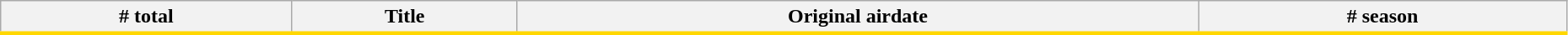<table class="wikitable plainrowheaders" style="width:98%;">
<tr style="border-bottom: 3px solid #ffd700;">
<th># total</th>
<th>Title</th>
<th>Original airdate</th>
<th># season<br>














</th>
</tr>
</table>
